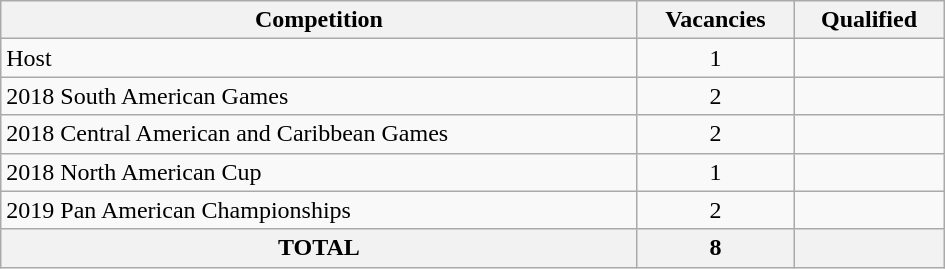<table class = "wikitable" width=630>
<tr>
<th>Competition</th>
<th>Vacancies</th>
<th>Qualified</th>
</tr>
<tr>
<td>Host</td>
<td align="center">1</td>
<td></td>
</tr>
<tr>
<td>2018 South American Games</td>
<td align="center">2</td>
<td><br></td>
</tr>
<tr>
<td>2018 Central American and Caribbean Games</td>
<td align="center">2</td>
<td><br></td>
</tr>
<tr>
<td>2018 North American Cup</td>
<td align="center">1</td>
<td></td>
</tr>
<tr>
<td>2019 Pan American Championships</td>
<td align="center">2</td>
<td><br></td>
</tr>
<tr>
<th>TOTAL</th>
<th>8</th>
<th></th>
</tr>
</table>
